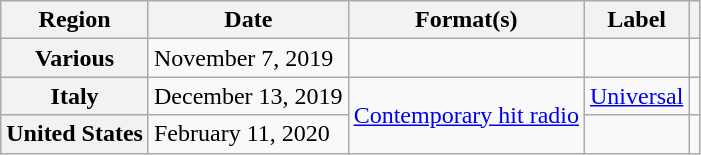<table class="wikitable plainrowheaders">
<tr>
<th scope="col">Region</th>
<th scope="col">Date</th>
<th scope="col">Format(s)</th>
<th scope="col">Label</th>
<th scope="col"></th>
</tr>
<tr>
<th scope="row">Various</th>
<td>November 7, 2019</td>
<td></td>
<td></td>
<td></td>
</tr>
<tr>
<th scope="row">Italy</th>
<td>December 13, 2019</td>
<td rowspan="2"><a href='#'>Contemporary hit radio</a></td>
<td><a href='#'>Universal</a></td>
<td></td>
</tr>
<tr>
<th scope="row">United States</th>
<td>February 11, 2020</td>
<td></td>
<td></td>
</tr>
</table>
